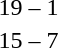<table style="text-align:center">
<tr>
<th width=200></th>
<th width=100></th>
<th width=200></th>
</tr>
<tr>
<td align=right><strong></strong></td>
<td>19 – 1</td>
<td align=left></td>
</tr>
<tr>
<td align=right><strong></strong></td>
<td>15 – 7</td>
<td align=left></td>
</tr>
</table>
